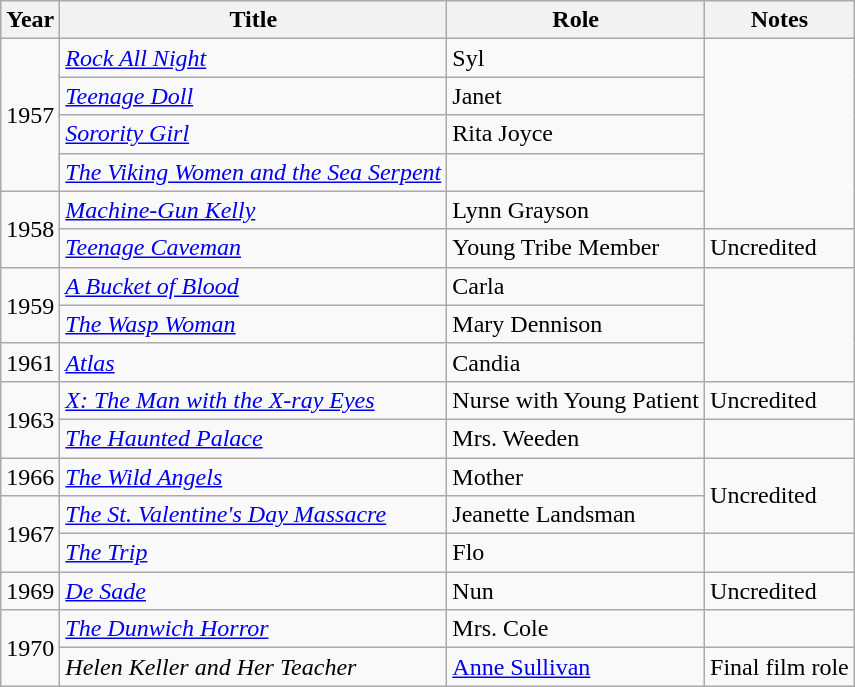<table class="wikitable">
<tr>
<th>Year</th>
<th>Title</th>
<th>Role</th>
<th>Notes</th>
</tr>
<tr>
<td rowspan="4">1957</td>
<td><em><a href='#'>Rock All Night</a></em></td>
<td>Syl</td>
<td rowspan="5"></td>
</tr>
<tr>
<td><em><a href='#'>Teenage Doll</a></em></td>
<td>Janet</td>
</tr>
<tr>
<td><em><a href='#'>Sorority Girl</a></em></td>
<td>Rita Joyce</td>
</tr>
<tr>
<td><em><a href='#'>The Viking Women and the Sea Serpent</a></em></td>
<td></td>
</tr>
<tr>
<td rowspan="2">1958</td>
<td><em><a href='#'>Machine-Gun Kelly</a></em></td>
<td>Lynn Grayson</td>
</tr>
<tr>
<td><em><a href='#'>Teenage Caveman</a></em></td>
<td>Young Tribe Member</td>
<td>Uncredited</td>
</tr>
<tr>
<td rowspan="2">1959</td>
<td><em><a href='#'>A Bucket of Blood</a></em></td>
<td>Carla</td>
<td rowspan="3"></td>
</tr>
<tr>
<td><em><a href='#'>The Wasp Woman</a></em></td>
<td>Mary Dennison</td>
</tr>
<tr>
<td>1961</td>
<td><em><a href='#'>Atlas</a></em></td>
<td>Candia</td>
</tr>
<tr>
<td rowspan="2">1963</td>
<td><em><a href='#'>X: The Man with the X-ray Eyes</a></em></td>
<td>Nurse with Young Patient</td>
<td>Uncredited</td>
</tr>
<tr>
<td><em><a href='#'>The Haunted Palace</a></em></td>
<td>Mrs. Weeden</td>
<td></td>
</tr>
<tr>
<td>1966</td>
<td><em><a href='#'>The Wild Angels</a></em></td>
<td>Mother</td>
<td rowspan="2">Uncredited</td>
</tr>
<tr>
<td rowspan="2">1967</td>
<td><em><a href='#'>The St. Valentine's Day Massacre</a></em></td>
<td>Jeanette Landsman</td>
</tr>
<tr>
<td><em><a href='#'>The Trip</a></em></td>
<td>Flo</td>
<td></td>
</tr>
<tr>
<td>1969</td>
<td><em><a href='#'>De Sade</a></em></td>
<td>Nun</td>
<td>Uncredited</td>
</tr>
<tr>
<td rowspan="2">1970</td>
<td><em><a href='#'>The Dunwich Horror</a></em></td>
<td>Mrs. Cole</td>
<td></td>
</tr>
<tr>
<td><em>Helen Keller and Her Teacher</em></td>
<td><a href='#'>Anne Sullivan</a></td>
<td>Final film role</td>
</tr>
</table>
